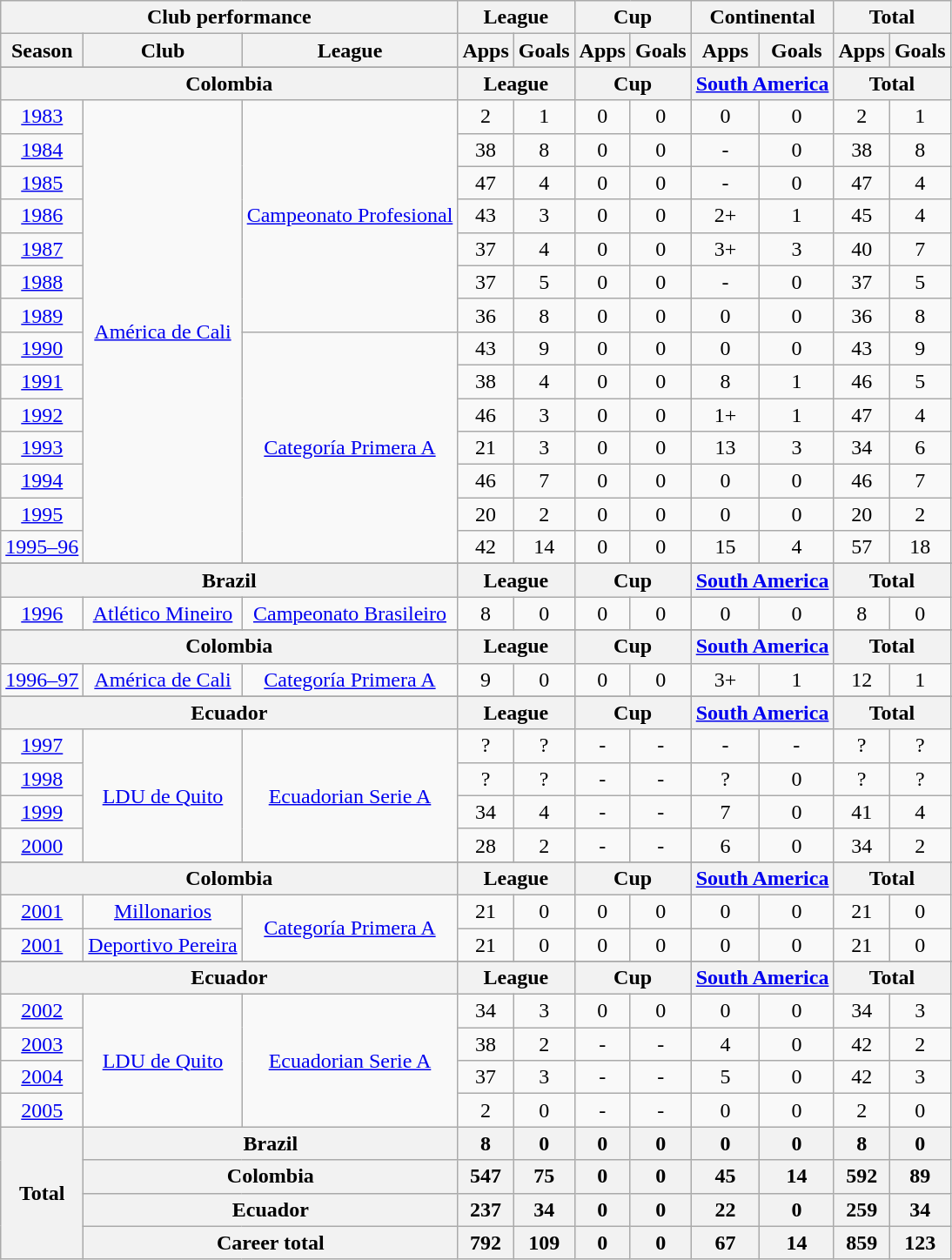<table class="wikitable" style="text-align:center">
<tr>
<th colspan=3>Club performance</th>
<th colspan=2>League</th>
<th colspan=2>Cup</th>
<th colspan=2>Continental</th>
<th colspan=2>Total</th>
</tr>
<tr>
<th>Season</th>
<th>Club</th>
<th>League</th>
<th>Apps</th>
<th>Goals</th>
<th>Apps</th>
<th>Goals</th>
<th>Apps</th>
<th>Goals</th>
<th>Apps</th>
<th>Goals</th>
</tr>
<tr>
</tr>
<tr>
<th colspan=3>Colombia</th>
<th colspan=2>League</th>
<th colspan=2>Cup</th>
<th colspan=2><a href='#'>South America</a></th>
<th colspan=2>Total</th>
</tr>
<tr>
<td><a href='#'>1983</a></td>
<td rowspan=14><a href='#'>América de Cali</a></td>
<td rowspan=7><a href='#'>Campeonato Profesional</a></td>
<td>2</td>
<td>1</td>
<td>0</td>
<td>0</td>
<td>0</td>
<td>0</td>
<td>2</td>
<td>1</td>
</tr>
<tr>
<td><a href='#'>1984</a></td>
<td>38</td>
<td>8</td>
<td>0</td>
<td>0</td>
<td>-</td>
<td>0</td>
<td>38</td>
<td>8</td>
</tr>
<tr>
<td><a href='#'>1985</a></td>
<td>47</td>
<td>4</td>
<td>0</td>
<td>0</td>
<td>-</td>
<td>0</td>
<td>47</td>
<td>4</td>
</tr>
<tr>
<td><a href='#'>1986</a></td>
<td>43</td>
<td>3</td>
<td>0</td>
<td>0</td>
<td>2+</td>
<td>1</td>
<td>45</td>
<td>4</td>
</tr>
<tr>
<td><a href='#'>1987</a></td>
<td>37</td>
<td>4</td>
<td>0</td>
<td>0</td>
<td>3+</td>
<td>3</td>
<td>40</td>
<td>7</td>
</tr>
<tr>
<td><a href='#'>1988</a></td>
<td>37</td>
<td>5</td>
<td>0</td>
<td>0</td>
<td>-</td>
<td>0</td>
<td>37</td>
<td>5</td>
</tr>
<tr>
<td><a href='#'>1989</a></td>
<td>36</td>
<td>8</td>
<td>0</td>
<td>0</td>
<td>0</td>
<td>0</td>
<td>36</td>
<td>8</td>
</tr>
<tr>
<td><a href='#'>1990</a></td>
<td rowspan=7><a href='#'>Categoría Primera A</a></td>
<td>43</td>
<td>9</td>
<td>0</td>
<td>0</td>
<td>0</td>
<td>0</td>
<td>43</td>
<td>9</td>
</tr>
<tr>
<td><a href='#'>1991</a></td>
<td>38</td>
<td>4</td>
<td>0</td>
<td>0</td>
<td>8</td>
<td>1</td>
<td>46</td>
<td>5</td>
</tr>
<tr>
<td><a href='#'>1992</a></td>
<td>46</td>
<td>3</td>
<td>0</td>
<td>0</td>
<td>1+</td>
<td>1</td>
<td>47</td>
<td>4</td>
</tr>
<tr>
<td><a href='#'>1993</a></td>
<td>21</td>
<td>3</td>
<td>0</td>
<td>0</td>
<td>13</td>
<td>3</td>
<td>34</td>
<td>6</td>
</tr>
<tr>
<td><a href='#'>1994</a></td>
<td>46</td>
<td>7</td>
<td>0</td>
<td>0</td>
<td>0</td>
<td>0</td>
<td>46</td>
<td>7</td>
</tr>
<tr>
<td><a href='#'>1995</a></td>
<td>20</td>
<td>2</td>
<td>0</td>
<td>0</td>
<td>0</td>
<td>0</td>
<td>20</td>
<td>2</td>
</tr>
<tr>
<td><a href='#'>1995–96</a></td>
<td>42</td>
<td>14</td>
<td>0</td>
<td>0</td>
<td>15</td>
<td>4</td>
<td>57</td>
<td>18</td>
</tr>
<tr>
</tr>
<tr>
<th colspan=3>Brazil</th>
<th colspan=2>League</th>
<th colspan=2>Cup</th>
<th colspan=2><a href='#'>South America</a></th>
<th colspan=2>Total</th>
</tr>
<tr>
<td><a href='#'>1996</a></td>
<td><a href='#'>Atlético Mineiro</a></td>
<td><a href='#'>Campeonato Brasileiro</a></td>
<td>8</td>
<td>0</td>
<td>0</td>
<td>0</td>
<td>0</td>
<td>0</td>
<td>8</td>
<td>0</td>
</tr>
<tr>
</tr>
<tr>
<th colspan=3>Colombia</th>
<th colspan=2>League</th>
<th colspan=2>Cup</th>
<th colspan=2><a href='#'>South America</a></th>
<th colspan=2>Total</th>
</tr>
<tr>
<td><a href='#'>1996–97</a></td>
<td><a href='#'>América de Cali</a></td>
<td><a href='#'>Categoría Primera A</a></td>
<td>9</td>
<td>0</td>
<td>0</td>
<td>0</td>
<td>3+</td>
<td>1</td>
<td>12</td>
<td>1</td>
</tr>
<tr>
</tr>
<tr>
<th colspan=3>Ecuador</th>
<th colspan=2>League</th>
<th colspan=2>Cup</th>
<th colspan=2><a href='#'>South America</a></th>
<th colspan=2>Total</th>
</tr>
<tr>
<td><a href='#'>1997</a></td>
<td rowspan=4><a href='#'>LDU de Quito</a></td>
<td rowspan=4><a href='#'>Ecuadorian Serie A</a></td>
<td>?</td>
<td>?</td>
<td>-</td>
<td>-</td>
<td>-</td>
<td>-</td>
<td>?</td>
<td>?</td>
</tr>
<tr>
<td><a href='#'>1998</a></td>
<td>?</td>
<td>?</td>
<td>-</td>
<td>-</td>
<td>?</td>
<td>0</td>
<td>?</td>
<td>?</td>
</tr>
<tr>
<td><a href='#'>1999</a></td>
<td>34</td>
<td>4</td>
<td>-</td>
<td>-</td>
<td>7</td>
<td>0</td>
<td>41</td>
<td>4</td>
</tr>
<tr>
<td><a href='#'>2000</a></td>
<td>28</td>
<td>2</td>
<td>-</td>
<td>-</td>
<td>6</td>
<td>0</td>
<td>34</td>
<td>2</td>
</tr>
<tr>
</tr>
<tr>
<th colspan=3>Colombia</th>
<th colspan=2>League</th>
<th colspan=2>Cup</th>
<th colspan=2><a href='#'>South America</a></th>
<th colspan=2>Total</th>
</tr>
<tr>
<td><a href='#'>2001</a></td>
<td><a href='#'>Millonarios</a></td>
<td rowspan=2><a href='#'>Categoría Primera A</a></td>
<td>21</td>
<td>0</td>
<td>0</td>
<td>0</td>
<td>0</td>
<td>0</td>
<td>21</td>
<td>0</td>
</tr>
<tr>
<td><a href='#'>2001</a></td>
<td><a href='#'>Deportivo Pereira</a></td>
<td>21</td>
<td>0</td>
<td>0</td>
<td>0</td>
<td>0</td>
<td>0</td>
<td>21</td>
<td>0</td>
</tr>
<tr>
</tr>
<tr>
<th colspan=3>Ecuador</th>
<th colspan=2>League</th>
<th colspan=2>Cup</th>
<th colspan=2><a href='#'>South America</a></th>
<th colspan=2>Total</th>
</tr>
<tr>
<td><a href='#'>2002</a></td>
<td rowspan=4><a href='#'>LDU de Quito</a></td>
<td rowspan=4><a href='#'>Ecuadorian Serie A</a></td>
<td>34</td>
<td>3</td>
<td>0</td>
<td>0</td>
<td>0</td>
<td>0</td>
<td>34</td>
<td>3</td>
</tr>
<tr>
<td><a href='#'>2003</a></td>
<td>38</td>
<td>2</td>
<td>-</td>
<td>-</td>
<td>4</td>
<td>0</td>
<td>42</td>
<td>2</td>
</tr>
<tr>
<td><a href='#'>2004</a></td>
<td>37</td>
<td>3</td>
<td>-</td>
<td>-</td>
<td>5</td>
<td>0</td>
<td>42</td>
<td>3</td>
</tr>
<tr>
<td><a href='#'>2005</a></td>
<td>2</td>
<td>0</td>
<td>-</td>
<td>-</td>
<td>0</td>
<td>0</td>
<td>2</td>
<td>0</td>
</tr>
<tr>
<th rowspan=4>Total</th>
<th colspan=2>Brazil</th>
<th>8</th>
<th>0</th>
<th>0</th>
<th>0</th>
<th>0</th>
<th>0</th>
<th>8</th>
<th>0</th>
</tr>
<tr>
<th colspan=2>Colombia</th>
<th>547</th>
<th>75</th>
<th>0</th>
<th>0</th>
<th>45</th>
<th>14</th>
<th>592</th>
<th>89</th>
</tr>
<tr>
<th colspan=2>Ecuador</th>
<th>237</th>
<th>34</th>
<th>0</th>
<th>0</th>
<th>22</th>
<th>0</th>
<th>259</th>
<th>34</th>
</tr>
<tr>
<th colspan=2>Career total</th>
<th>792</th>
<th>109</th>
<th>0</th>
<th>0</th>
<th>67</th>
<th>14</th>
<th>859</th>
<th>123</th>
</tr>
</table>
